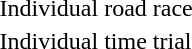<table>
<tr>
<td>Individual road race</td>
<td></td>
<td></td>
<td></td>
</tr>
<tr>
<td>Individual time trial</td>
<td></td>
<td></td>
<td></td>
</tr>
</table>
